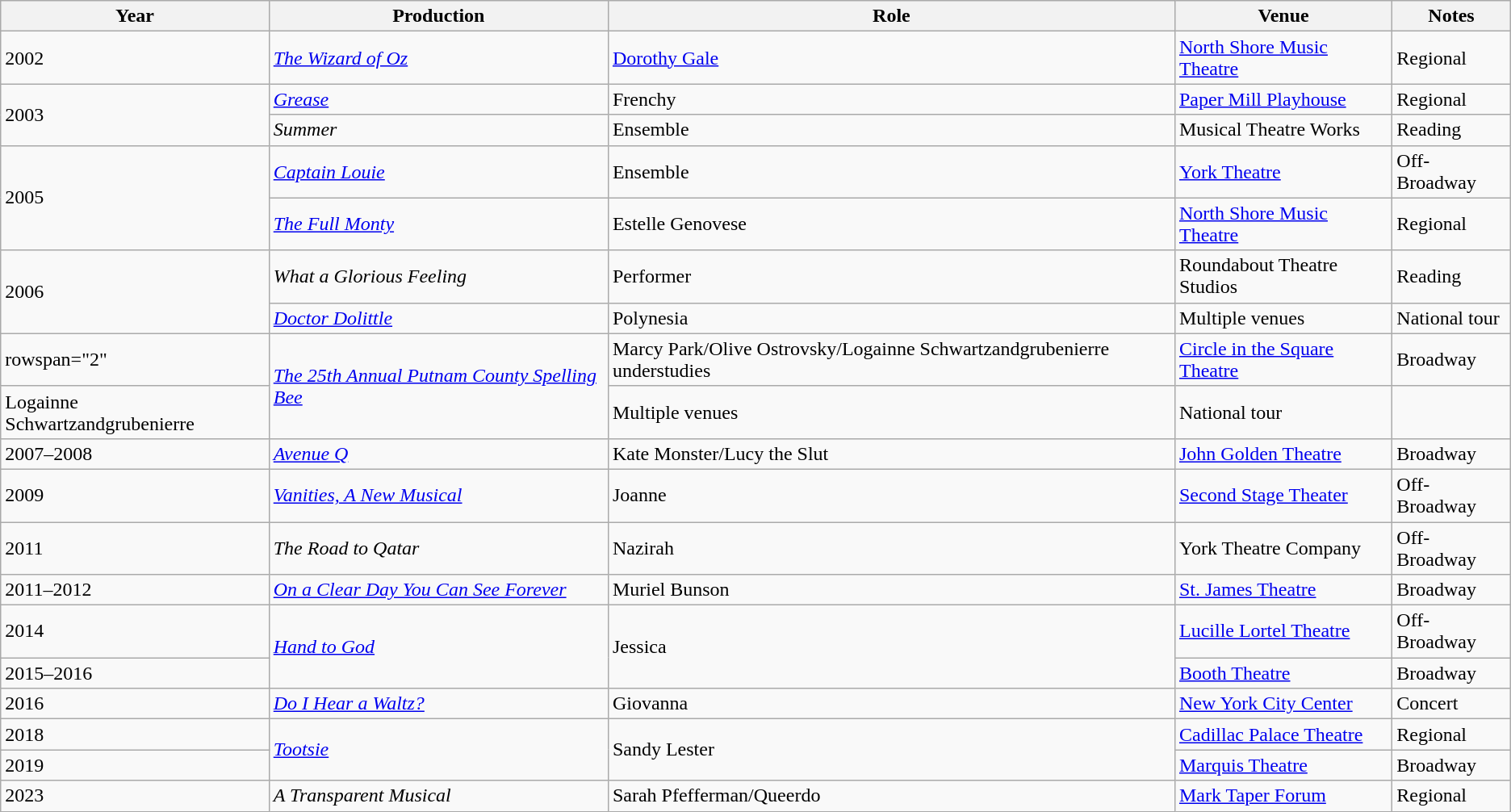<table class="wikitable">
<tr>
<th>Year</th>
<th>Production</th>
<th>Role</th>
<th>Venue</th>
<th>Notes</th>
</tr>
<tr>
<td>2002</td>
<td><em><a href='#'>The Wizard of Oz</a></em></td>
<td><a href='#'>Dorothy Gale</a></td>
<td><a href='#'>North Shore Music Theatre</a></td>
<td>Regional</td>
</tr>
<tr>
<td rowspan="2">2003</td>
<td><em><a href='#'>Grease</a></em></td>
<td>Frenchy</td>
<td><a href='#'>Paper Mill Playhouse</a></td>
<td>Regional</td>
</tr>
<tr>
<td><em>Summer</em></td>
<td>Ensemble</td>
<td>Musical Theatre Works</td>
<td>Reading</td>
</tr>
<tr>
<td rowspan="2">2005</td>
<td><em><a href='#'>Captain Louie</a></em></td>
<td>Ensemble</td>
<td><a href='#'>York Theatre</a></td>
<td>Off-Broadway</td>
</tr>
<tr>
<td><em><a href='#'>The Full Monty</a></em></td>
<td>Estelle Genovese</td>
<td><a href='#'>North Shore Music Theatre</a></td>
<td>Regional</td>
</tr>
<tr>
<td rowspan="2">2006</td>
<td><em>What a Glorious Feeling</em></td>
<td>Performer</td>
<td>Roundabout Theatre Studios</td>
<td>Reading</td>
</tr>
<tr>
<td><em><a href='#'>Doctor Dolittle</a></em></td>
<td>Polynesia</td>
<td>Multiple venues</td>
<td>National tour</td>
</tr>
<tr>
<td>rowspan="2" </td>
<td rowspan="2"><em><a href='#'>The 25th Annual Putnam County Spelling Bee</a></em></td>
<td>Marcy Park/Olive Ostrovsky/Logainne Schwartzandgrubenierre understudies</td>
<td><a href='#'>Circle in the Square Theatre</a></td>
<td>Broadway</td>
</tr>
<tr>
<td>Logainne Schwartzandgrubenierre</td>
<td>Multiple venues</td>
<td>National tour</td>
</tr>
<tr>
<td>2007–2008</td>
<td><em><a href='#'>Avenue Q</a></em></td>
<td>Kate Monster/Lucy the Slut</td>
<td><a href='#'>John Golden Theatre</a></td>
<td>Broadway</td>
</tr>
<tr>
<td>2009</td>
<td><em><a href='#'>Vanities, A New Musical</a></em></td>
<td>Joanne</td>
<td><a href='#'>Second Stage Theater</a></td>
<td>Off-Broadway</td>
</tr>
<tr>
<td>2011</td>
<td><em>The Road to Qatar</em></td>
<td>Nazirah</td>
<td>York Theatre Company</td>
<td>Off-Broadway</td>
</tr>
<tr>
<td>2011–2012</td>
<td><em><a href='#'>On a Clear Day You Can See Forever</a></em></td>
<td>Muriel Bunson</td>
<td><a href='#'>St. James Theatre</a></td>
<td>Broadway</td>
</tr>
<tr>
<td>2014</td>
<td rowspan="2"><em><a href='#'>Hand to God</a></em></td>
<td rowspan="2">Jessica</td>
<td><a href='#'>Lucille Lortel Theatre</a></td>
<td>Off-Broadway</td>
</tr>
<tr>
<td>2015–2016</td>
<td><a href='#'>Booth Theatre</a></td>
<td>Broadway</td>
</tr>
<tr>
<td>2016</td>
<td><em><a href='#'>Do I Hear a Waltz?</a></em></td>
<td>Giovanna</td>
<td><a href='#'>New York City Center</a></td>
<td>Concert</td>
</tr>
<tr>
<td>2018</td>
<td rowspan=2><em><a href='#'>Tootsie</a></em></td>
<td rowspan=2>Sandy Lester</td>
<td><a href='#'>Cadillac Palace Theatre</a></td>
<td>Regional</td>
</tr>
<tr>
<td>2019</td>
<td><a href='#'>Marquis Theatre</a></td>
<td>Broadway</td>
</tr>
<tr>
<td>2023</td>
<td rowspan=3><em>A Transparent Musical</em></td>
<td rowspan=3>Sarah Pfefferman/Queerdo</td>
<td><a href='#'>Mark Taper Forum</a></td>
<td>Regional</td>
</tr>
</table>
